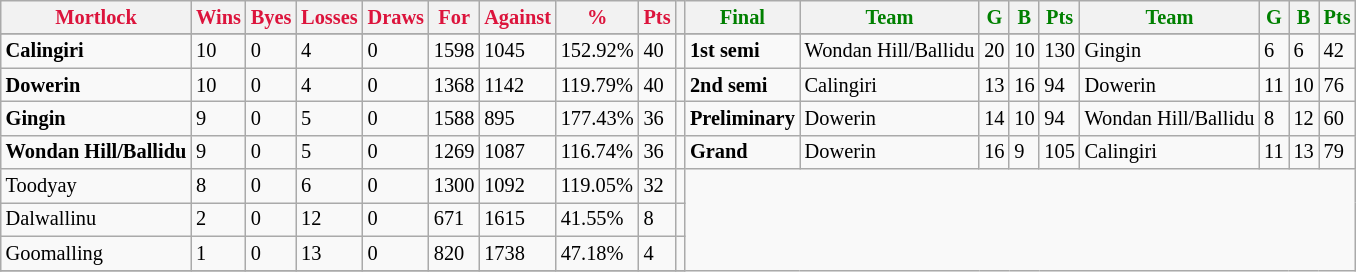<table style="font-size: 85%; text-align: left;" class="wikitable">
<tr>
<th style="color:crimson">Mortlock</th>
<th style="color:crimson">Wins</th>
<th style="color:crimson">Byes</th>
<th style="color:crimson">Losses</th>
<th style="color:crimson">Draws</th>
<th style="color:crimson">For</th>
<th style="color:crimson">Against</th>
<th style="color:crimson">%</th>
<th style="color:crimson">Pts</th>
<th></th>
<th style="color:green">Final</th>
<th style="color:green">Team</th>
<th style="color:green">G</th>
<th style="color:green">B</th>
<th style="color:green">Pts</th>
<th style="color:green">Team</th>
<th style="color:green">G</th>
<th style="color:green">B</th>
<th style="color:green">Pts</th>
</tr>
<tr>
</tr>
<tr>
</tr>
<tr>
<td><strong>	Calingiri	</strong></td>
<td>10</td>
<td>0</td>
<td>4</td>
<td>0</td>
<td>1598</td>
<td>1045</td>
<td>152.92%</td>
<td>40</td>
<td></td>
<td><strong>1st semi</strong></td>
<td>Wondan Hill/Ballidu</td>
<td>20</td>
<td>10</td>
<td>130</td>
<td>Gingin</td>
<td>6</td>
<td>6</td>
<td>42</td>
</tr>
<tr>
<td><strong>	Dowerin	</strong></td>
<td>10</td>
<td>0</td>
<td>4</td>
<td>0</td>
<td>1368</td>
<td>1142</td>
<td>119.79%</td>
<td>40</td>
<td></td>
<td><strong>2nd semi</strong></td>
<td>Calingiri</td>
<td>13</td>
<td>16</td>
<td>94</td>
<td>Dowerin</td>
<td>11</td>
<td>10</td>
<td>76</td>
</tr>
<tr>
<td><strong>	Gingin	</strong></td>
<td>9</td>
<td>0</td>
<td>5</td>
<td>0</td>
<td>1588</td>
<td>895</td>
<td>177.43%</td>
<td>36</td>
<td></td>
<td><strong>Preliminary</strong></td>
<td>Dowerin</td>
<td>14</td>
<td>10</td>
<td>94</td>
<td>Wondan Hill/Ballidu</td>
<td>8</td>
<td>12</td>
<td>60</td>
</tr>
<tr>
<td><strong>	Wondan Hill/Ballidu	</strong></td>
<td>9</td>
<td>0</td>
<td>5</td>
<td>0</td>
<td>1269</td>
<td>1087</td>
<td>116.74%</td>
<td>36</td>
<td></td>
<td><strong>Grand</strong></td>
<td>Dowerin</td>
<td>16</td>
<td>9</td>
<td>105</td>
<td>Calingiri</td>
<td>11</td>
<td>13</td>
<td>79</td>
</tr>
<tr>
<td>Toodyay</td>
<td>8</td>
<td>0</td>
<td>6</td>
<td>0</td>
<td>1300</td>
<td>1092</td>
<td>119.05%</td>
<td>32</td>
<td></td>
</tr>
<tr>
<td>Dalwallinu</td>
<td>2</td>
<td>0</td>
<td>12</td>
<td>0</td>
<td>671</td>
<td>1615</td>
<td>41.55%</td>
<td>8</td>
<td></td>
</tr>
<tr>
<td>Goomalling</td>
<td>1</td>
<td>0</td>
<td>13</td>
<td>0</td>
<td>820</td>
<td>1738</td>
<td>47.18%</td>
<td>4</td>
<td></td>
</tr>
<tr>
</tr>
</table>
